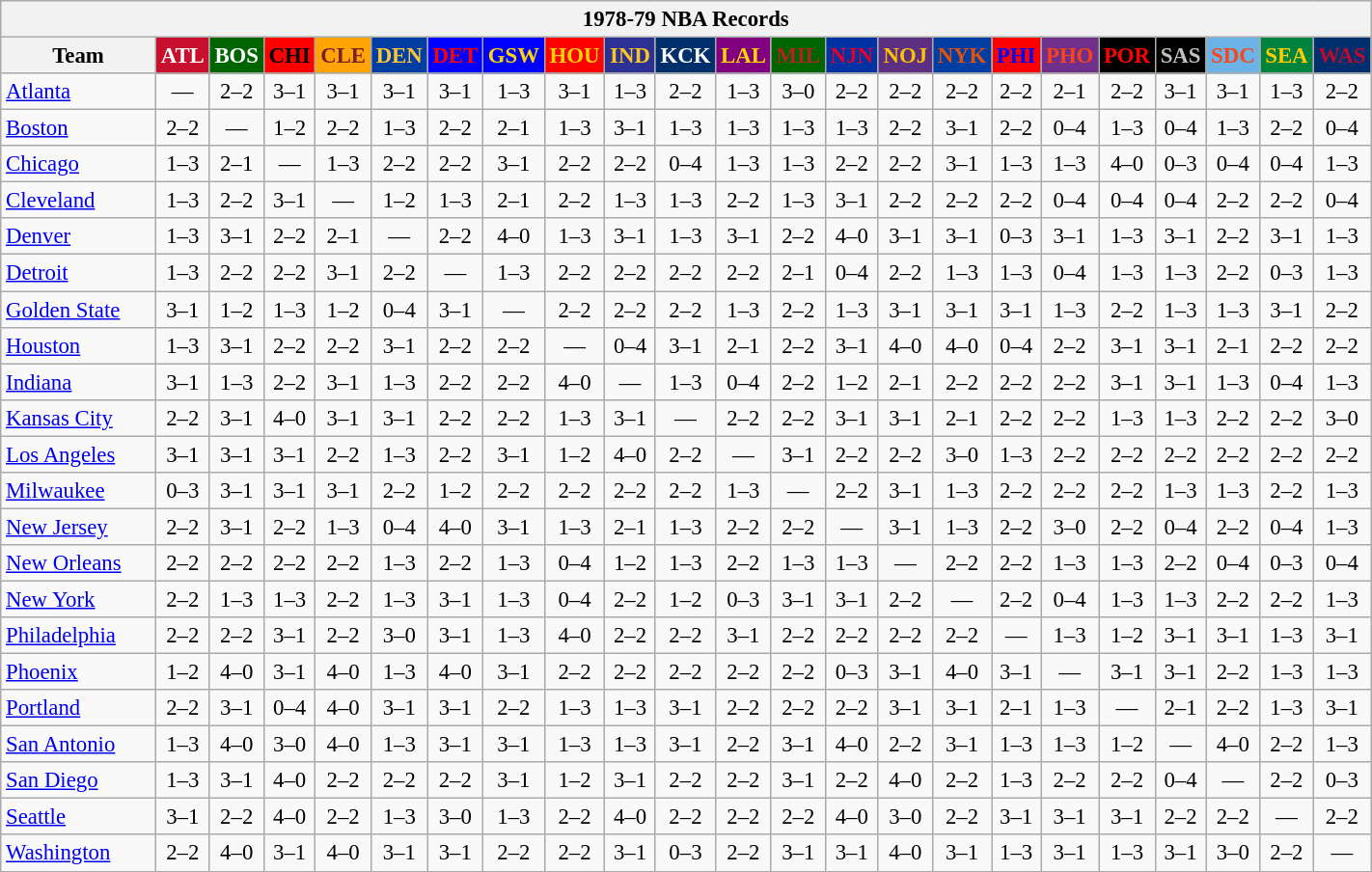<table class="wikitable" style="font-size:95%; text-align:center;">
<tr>
<th colspan=23>1978-79 NBA Records</th>
</tr>
<tr>
<th width=100>Team</th>
<th style="background:#C90F2E;color:#FFFFFF;width=35">ATL</th>
<th style="background:#006400;color:#FFFFFF;width=35">BOS</th>
<th style="background:#FF0000;color:#000000;width=35">CHI</th>
<th style="background:#FFA402;color:#77222F;width=35">CLE</th>
<th style="background:#003EA4;color:#FDC835;width=35">DEN</th>
<th style="background:#0000FF;color:#FF0000;width=35">DET</th>
<th style="background:#0000FF;color:#FFD700;width=35">GSW</th>
<th style="background:#FF0000;color:#FFD700;width=35">HOU</th>
<th style="background:#2C3294;color:#FCC624;width=35">IND</th>
<th style="background:#012F6B;color:#FFFFFF;width=35">KCK</th>
<th style="background:#800080;color:#FFD700;width=35">LAL</th>
<th style="background:#006400;color:#B22222;width=35">MIL</th>
<th style="background:#0032A1;color:#E5002B;width=35">NJN</th>
<th style="background:#5C2F83;color:#FCC200;width=35">NOJ</th>
<th style="background:#003EA4;color:#E35208;width=35">NYK</th>
<th style="background:#FF0000;color:#0000FF;width=35">PHI</th>
<th style="background:#702F8B;color:#FA4417;width=35">PHO</th>
<th style="background:#000000;color:#FF0000;width=35">POR</th>
<th style="background:#000000;color:#C0C0C0;width=35">SAS</th>
<th style="background:#6BB3E6;color:#FA4518;width=35">SDC</th>
<th style="background:#00843D;color:#FFCD01;width=35">SEA</th>
<th style="background:#012F6D;color:#BA0C2F;width=35">WAS</th>
</tr>
<tr>
<td style="text-align:left;"><a href='#'>Atlanta</a></td>
<td>—</td>
<td>2–2</td>
<td>3–1</td>
<td>3–1</td>
<td>3–1</td>
<td>3–1</td>
<td>1–3</td>
<td>3–1</td>
<td>1–3</td>
<td>2–2</td>
<td>1–3</td>
<td>3–0</td>
<td>2–2</td>
<td>2–2</td>
<td>2–2</td>
<td>2–2</td>
<td>2–1</td>
<td>2–2</td>
<td>3–1</td>
<td>3–1</td>
<td>1–3</td>
<td>2–2</td>
</tr>
<tr>
<td style="text-align:left;"><a href='#'>Boston</a></td>
<td>2–2</td>
<td>—</td>
<td>1–2</td>
<td>2–2</td>
<td>1–3</td>
<td>2–2</td>
<td>2–1</td>
<td>1–3</td>
<td>3–1</td>
<td>1–3</td>
<td>1–3</td>
<td>1–3</td>
<td>1–3</td>
<td>2–2</td>
<td>3–1</td>
<td>2–2</td>
<td>0–4</td>
<td>1–3</td>
<td>0–4</td>
<td>1–3</td>
<td>2–2</td>
<td>0–4</td>
</tr>
<tr>
<td style="text-align:left;"><a href='#'>Chicago</a></td>
<td>1–3</td>
<td>2–1</td>
<td>—</td>
<td>1–3</td>
<td>2–2</td>
<td>2–2</td>
<td>3–1</td>
<td>2–2</td>
<td>2–2</td>
<td>0–4</td>
<td>1–3</td>
<td>1–3</td>
<td>2–2</td>
<td>2–2</td>
<td>3–1</td>
<td>1–3</td>
<td>1–3</td>
<td>4–0</td>
<td>0–3</td>
<td>0–4</td>
<td>0–4</td>
<td>1–3</td>
</tr>
<tr>
<td style="text-align:left;"><a href='#'>Cleveland</a></td>
<td>1–3</td>
<td>2–2</td>
<td>3–1</td>
<td>—</td>
<td>1–2</td>
<td>1–3</td>
<td>2–1</td>
<td>2–2</td>
<td>1–3</td>
<td>1–3</td>
<td>2–2</td>
<td>1–3</td>
<td>3–1</td>
<td>2–2</td>
<td>2–2</td>
<td>2–2</td>
<td>0–4</td>
<td>0–4</td>
<td>0–4</td>
<td>2–2</td>
<td>2–2</td>
<td>0–4</td>
</tr>
<tr>
<td style="text-align:left;"><a href='#'>Denver</a></td>
<td>1–3</td>
<td>3–1</td>
<td>2–2</td>
<td>2–1</td>
<td>—</td>
<td>2–2</td>
<td>4–0</td>
<td>1–3</td>
<td>3–1</td>
<td>1–3</td>
<td>3–1</td>
<td>2–2</td>
<td>4–0</td>
<td>3–1</td>
<td>3–1</td>
<td>0–3</td>
<td>3–1</td>
<td>1–3</td>
<td>3–1</td>
<td>2–2</td>
<td>3–1</td>
<td>1–3</td>
</tr>
<tr>
<td style="text-align:left;"><a href='#'>Detroit</a></td>
<td>1–3</td>
<td>2–2</td>
<td>2–2</td>
<td>3–1</td>
<td>2–2</td>
<td>—</td>
<td>1–3</td>
<td>2–2</td>
<td>2–2</td>
<td>2–2</td>
<td>2–2</td>
<td>2–1</td>
<td>0–4</td>
<td>2–2</td>
<td>1–3</td>
<td>1–3</td>
<td>0–4</td>
<td>1–3</td>
<td>1–3</td>
<td>2–2</td>
<td>0–3</td>
<td>1–3</td>
</tr>
<tr>
<td style="text-align:left;"><a href='#'>Golden State</a></td>
<td>3–1</td>
<td>1–2</td>
<td>1–3</td>
<td>1–2</td>
<td>0–4</td>
<td>3–1</td>
<td>—</td>
<td>2–2</td>
<td>2–2</td>
<td>2–2</td>
<td>1–3</td>
<td>2–2</td>
<td>1–3</td>
<td>3–1</td>
<td>3–1</td>
<td>3–1</td>
<td>1–3</td>
<td>2–2</td>
<td>1–3</td>
<td>1–3</td>
<td>3–1</td>
<td>2–2</td>
</tr>
<tr>
<td style="text-align:left;"><a href='#'>Houston</a></td>
<td>1–3</td>
<td>3–1</td>
<td>2–2</td>
<td>2–2</td>
<td>3–1</td>
<td>2–2</td>
<td>2–2</td>
<td>—</td>
<td>0–4</td>
<td>3–1</td>
<td>2–1</td>
<td>2–2</td>
<td>3–1</td>
<td>4–0</td>
<td>4–0</td>
<td>0–4</td>
<td>2–2</td>
<td>3–1</td>
<td>3–1</td>
<td>2–1</td>
<td>2–2</td>
<td>2–2</td>
</tr>
<tr>
<td style="text-align:left;"><a href='#'>Indiana</a></td>
<td>3–1</td>
<td>1–3</td>
<td>2–2</td>
<td>3–1</td>
<td>1–3</td>
<td>2–2</td>
<td>2–2</td>
<td>4–0</td>
<td>—</td>
<td>1–3</td>
<td>0–4</td>
<td>2–2</td>
<td>1–2</td>
<td>2–1</td>
<td>2–2</td>
<td>2–2</td>
<td>2–2</td>
<td>3–1</td>
<td>3–1</td>
<td>1–3</td>
<td>0–4</td>
<td>1–3</td>
</tr>
<tr>
<td style="text-align:left;"><a href='#'>Kansas City</a></td>
<td>2–2</td>
<td>3–1</td>
<td>4–0</td>
<td>3–1</td>
<td>3–1</td>
<td>2–2</td>
<td>2–2</td>
<td>1–3</td>
<td>3–1</td>
<td>—</td>
<td>2–2</td>
<td>2–2</td>
<td>3–1</td>
<td>3–1</td>
<td>2–1</td>
<td>2–2</td>
<td>2–2</td>
<td>1–3</td>
<td>1–3</td>
<td>2–2</td>
<td>2–2</td>
<td>3–0</td>
</tr>
<tr>
<td style="text-align:left;"><a href='#'>Los Angeles</a></td>
<td>3–1</td>
<td>3–1</td>
<td>3–1</td>
<td>2–2</td>
<td>1–3</td>
<td>2–2</td>
<td>3–1</td>
<td>1–2</td>
<td>4–0</td>
<td>2–2</td>
<td>—</td>
<td>3–1</td>
<td>2–2</td>
<td>2–2</td>
<td>3–0</td>
<td>1–3</td>
<td>2–2</td>
<td>2–2</td>
<td>2–2</td>
<td>2–2</td>
<td>2–2</td>
<td>2–2</td>
</tr>
<tr>
<td style="text-align:left;"><a href='#'>Milwaukee</a></td>
<td>0–3</td>
<td>3–1</td>
<td>3–1</td>
<td>3–1</td>
<td>2–2</td>
<td>1–2</td>
<td>2–2</td>
<td>2–2</td>
<td>2–2</td>
<td>2–2</td>
<td>1–3</td>
<td>—</td>
<td>2–2</td>
<td>3–1</td>
<td>1–3</td>
<td>2–2</td>
<td>2–2</td>
<td>2–2</td>
<td>1–3</td>
<td>1–3</td>
<td>2–2</td>
<td>1–3</td>
</tr>
<tr>
<td style="text-align:left;"><a href='#'>New Jersey</a></td>
<td>2–2</td>
<td>3–1</td>
<td>2–2</td>
<td>1–3</td>
<td>0–4</td>
<td>4–0</td>
<td>3–1</td>
<td>1–3</td>
<td>2–1</td>
<td>1–3</td>
<td>2–2</td>
<td>2–2</td>
<td>—</td>
<td>3–1</td>
<td>1–3</td>
<td>2–2</td>
<td>3–0</td>
<td>2–2</td>
<td>0–4</td>
<td>2–2</td>
<td>0–4</td>
<td>1–3</td>
</tr>
<tr>
<td style="text-align:left;"><a href='#'>New Orleans</a></td>
<td>2–2</td>
<td>2–2</td>
<td>2–2</td>
<td>2–2</td>
<td>1–3</td>
<td>2–2</td>
<td>1–3</td>
<td>0–4</td>
<td>1–2</td>
<td>1–3</td>
<td>2–2</td>
<td>1–3</td>
<td>1–3</td>
<td>—</td>
<td>2–2</td>
<td>2–2</td>
<td>1–3</td>
<td>1–3</td>
<td>2–2</td>
<td>0–4</td>
<td>0–3</td>
<td>0–4</td>
</tr>
<tr>
<td style="text-align:left;"><a href='#'>New York</a></td>
<td>2–2</td>
<td>1–3</td>
<td>1–3</td>
<td>2–2</td>
<td>1–3</td>
<td>3–1</td>
<td>1–3</td>
<td>0–4</td>
<td>2–2</td>
<td>1–2</td>
<td>0–3</td>
<td>3–1</td>
<td>3–1</td>
<td>2–2</td>
<td>—</td>
<td>2–2</td>
<td>0–4</td>
<td>1–3</td>
<td>1–3</td>
<td>2–2</td>
<td>2–2</td>
<td>1–3</td>
</tr>
<tr>
<td style="text-align:left;"><a href='#'>Philadelphia</a></td>
<td>2–2</td>
<td>2–2</td>
<td>3–1</td>
<td>2–2</td>
<td>3–0</td>
<td>3–1</td>
<td>1–3</td>
<td>4–0</td>
<td>2–2</td>
<td>2–2</td>
<td>3–1</td>
<td>2–2</td>
<td>2–2</td>
<td>2–2</td>
<td>2–2</td>
<td>—</td>
<td>1–3</td>
<td>1–2</td>
<td>3–1</td>
<td>3–1</td>
<td>1–3</td>
<td>3–1</td>
</tr>
<tr>
<td style="text-align:left;"><a href='#'>Phoenix</a></td>
<td>1–2</td>
<td>4–0</td>
<td>3–1</td>
<td>4–0</td>
<td>1–3</td>
<td>4–0</td>
<td>3–1</td>
<td>2–2</td>
<td>2–2</td>
<td>2–2</td>
<td>2–2</td>
<td>2–2</td>
<td>0–3</td>
<td>3–1</td>
<td>4–0</td>
<td>3–1</td>
<td>—</td>
<td>3–1</td>
<td>3–1</td>
<td>2–2</td>
<td>1–3</td>
<td>1–3</td>
</tr>
<tr>
<td style="text-align:left;"><a href='#'>Portland</a></td>
<td>2–2</td>
<td>3–1</td>
<td>0–4</td>
<td>4–0</td>
<td>3–1</td>
<td>3–1</td>
<td>2–2</td>
<td>1–3</td>
<td>1–3</td>
<td>3–1</td>
<td>2–2</td>
<td>2–2</td>
<td>2–2</td>
<td>3–1</td>
<td>3–1</td>
<td>2–1</td>
<td>1–3</td>
<td>—</td>
<td>2–1</td>
<td>2–2</td>
<td>1–3</td>
<td>3–1</td>
</tr>
<tr>
<td style="text-align:left;"><a href='#'>San Antonio</a></td>
<td>1–3</td>
<td>4–0</td>
<td>3–0</td>
<td>4–0</td>
<td>1–3</td>
<td>3–1</td>
<td>3–1</td>
<td>1–3</td>
<td>1–3</td>
<td>3–1</td>
<td>2–2</td>
<td>3–1</td>
<td>4–0</td>
<td>2–2</td>
<td>3–1</td>
<td>1–3</td>
<td>1–3</td>
<td>1–2</td>
<td>—</td>
<td>4–0</td>
<td>2–2</td>
<td>1–3</td>
</tr>
<tr>
<td style="text-align:left;"><a href='#'>San Diego</a></td>
<td>1–3</td>
<td>3–1</td>
<td>4–0</td>
<td>2–2</td>
<td>2–2</td>
<td>2–2</td>
<td>3–1</td>
<td>1–2</td>
<td>3–1</td>
<td>2–2</td>
<td>2–2</td>
<td>3–1</td>
<td>2–2</td>
<td>4–0</td>
<td>2–2</td>
<td>1–3</td>
<td>2–2</td>
<td>2–2</td>
<td>0–4</td>
<td>—</td>
<td>2–2</td>
<td>0–3</td>
</tr>
<tr>
<td style="text-align:left;"><a href='#'>Seattle</a></td>
<td>3–1</td>
<td>2–2</td>
<td>4–0</td>
<td>2–2</td>
<td>1–3</td>
<td>3–0</td>
<td>1–3</td>
<td>2–2</td>
<td>4–0</td>
<td>2–2</td>
<td>2–2</td>
<td>2–2</td>
<td>4–0</td>
<td>3–0</td>
<td>2–2</td>
<td>3–1</td>
<td>3–1</td>
<td>3–1</td>
<td>2–2</td>
<td>2–2</td>
<td>—</td>
<td>2–2</td>
</tr>
<tr>
<td style="text-align:left;"><a href='#'>Washington</a></td>
<td>2–2</td>
<td>4–0</td>
<td>3–1</td>
<td>4–0</td>
<td>3–1</td>
<td>3–1</td>
<td>2–2</td>
<td>2–2</td>
<td>3–1</td>
<td>0–3</td>
<td>2–2</td>
<td>3–1</td>
<td>3–1</td>
<td>4–0</td>
<td>3–1</td>
<td>1–3</td>
<td>3–1</td>
<td>1–3</td>
<td>3–1</td>
<td>3–0</td>
<td>2–2</td>
<td>—</td>
</tr>
</table>
